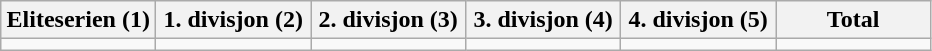<table class="wikitable">
<tr>
<th width="16.6%">Eliteserien (1)</th>
<th width="16.6%">1. divisjon (2)</th>
<th width="16.6%">2. divisjon (3)</th>
<th width="16.6%">3. divisjon (4)</th>
<th width="16.6%">4. divisjon (5)</th>
<th width="16.6%">Total</th>
</tr>
<tr>
<td></td>
<td></td>
<td></td>
<td></td>
<td></td>
<td></td>
</tr>
</table>
